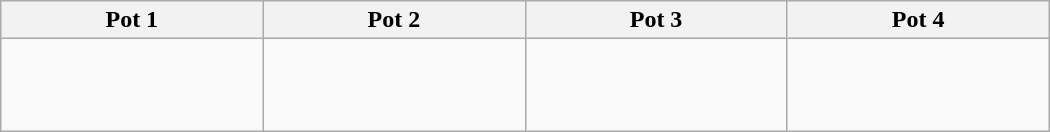<table class="wikitable" width=700>
<tr>
<th width=5%>Pot 1</th>
<th width=5%>Pot 2</th>
<th width=5%>Pot 3</th>
<th width=5%>Pot 4</th>
</tr>
<tr>
<td valign="top"><br><br><br></td>
<td valign="top"><br><br><br></td>
<td valign="top"><br><s></s><br><br><s></s></td>
<td valign="top"><br><br><br></td>
</tr>
</table>
